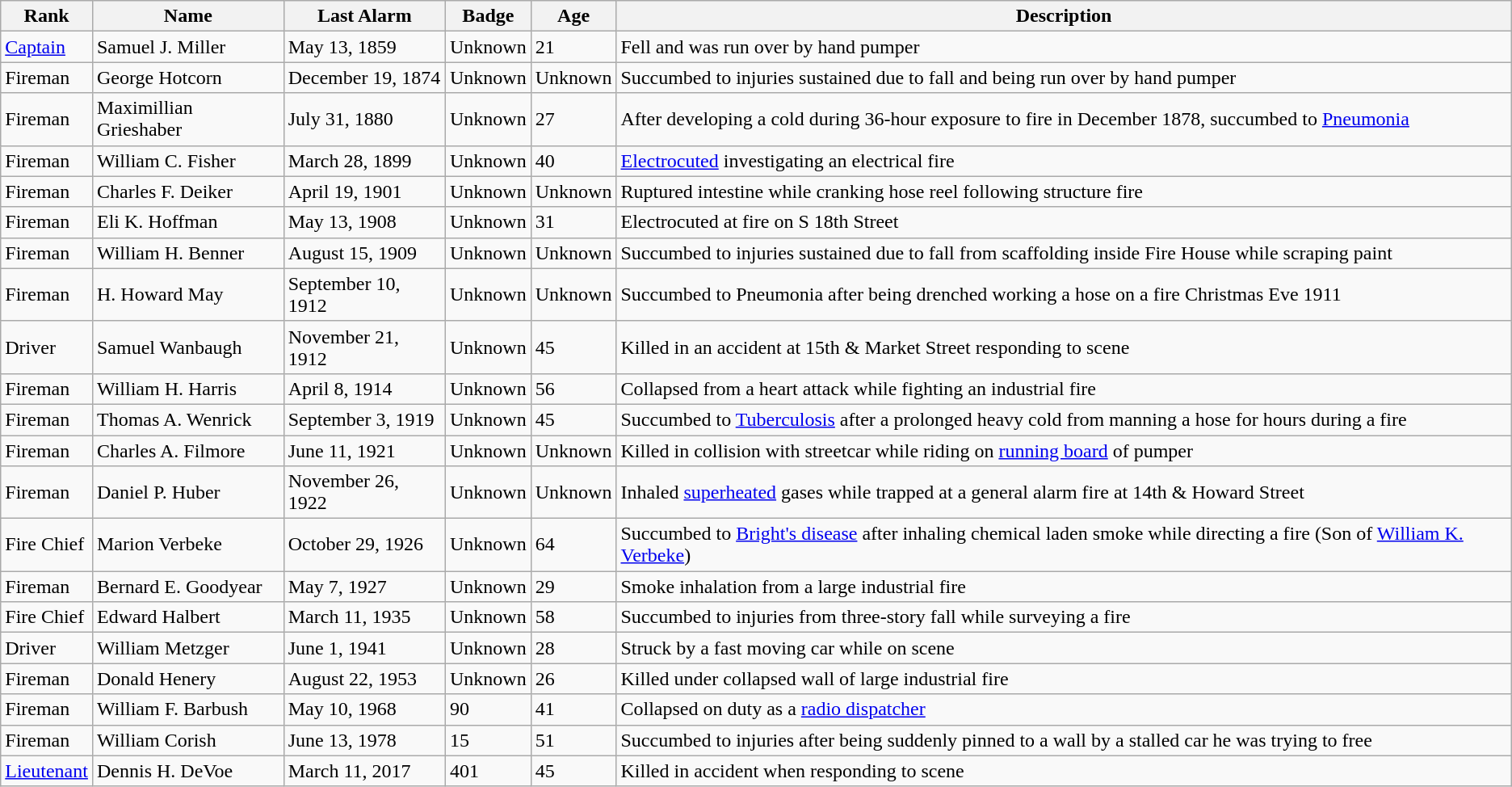<table class="wikitable">
<tr>
<th>Rank</th>
<th>Name</th>
<th>Last Alarm</th>
<th>Badge</th>
<th>Age</th>
<th>Description</th>
</tr>
<tr>
<td><a href='#'>Captain</a></td>
<td>Samuel J. Miller</td>
<td>May 13, 1859</td>
<td>Unknown</td>
<td>21</td>
<td>Fell and was run over by hand pumper</td>
</tr>
<tr>
<td>Fireman</td>
<td>George Hotcorn</td>
<td>December 19, 1874</td>
<td>Unknown</td>
<td>Unknown</td>
<td>Succumbed to injuries sustained due to fall and being run over by hand pumper</td>
</tr>
<tr>
<td>Fireman</td>
<td>Maximillian Grieshaber</td>
<td>July 31, 1880</td>
<td>Unknown</td>
<td>27</td>
<td>After developing a cold during 36-hour exposure to fire in December 1878, succumbed to <a href='#'>Pneumonia</a></td>
</tr>
<tr>
<td>Fireman</td>
<td>William C. Fisher</td>
<td>March 28, 1899</td>
<td>Unknown</td>
<td>40</td>
<td><a href='#'>Electrocuted</a> investigating an electrical fire</td>
</tr>
<tr>
<td>Fireman</td>
<td>Charles F. Deiker</td>
<td>April 19, 1901</td>
<td>Unknown</td>
<td>Unknown</td>
<td>Ruptured intestine while cranking hose reel following structure fire</td>
</tr>
<tr>
<td>Fireman</td>
<td>Eli K. Hoffman</td>
<td>May 13, 1908</td>
<td>Unknown</td>
<td>31</td>
<td>Electrocuted at fire on S 18th Street</td>
</tr>
<tr>
<td>Fireman</td>
<td>William H. Benner</td>
<td>August 15, 1909</td>
<td>Unknown</td>
<td>Unknown</td>
<td>Succumbed to injuries sustained due to fall from scaffolding inside Fire House while scraping paint</td>
</tr>
<tr>
<td>Fireman</td>
<td>H. Howard May</td>
<td>September 10, 1912</td>
<td>Unknown</td>
<td>Unknown</td>
<td>Succumbed to Pneumonia after being drenched working a hose on a fire Christmas Eve 1911</td>
</tr>
<tr>
<td>Driver</td>
<td>Samuel Wanbaugh</td>
<td>November 21, 1912</td>
<td>Unknown</td>
<td>45</td>
<td>Killed in an accident at 15th & Market Street responding to scene</td>
</tr>
<tr>
<td>Fireman</td>
<td>William H. Harris</td>
<td>April 8, 1914</td>
<td>Unknown</td>
<td>56</td>
<td>Collapsed from a heart attack while fighting an industrial fire</td>
</tr>
<tr>
<td>Fireman</td>
<td>Thomas A. Wenrick</td>
<td>September 3, 1919</td>
<td>Unknown</td>
<td>45</td>
<td>Succumbed to <a href='#'>Tuberculosis</a> after a prolonged heavy cold from manning a hose for hours during a fire</td>
</tr>
<tr>
<td>Fireman</td>
<td>Charles A. Filmore</td>
<td>June 11, 1921</td>
<td>Unknown</td>
<td>Unknown</td>
<td>Killed in collision with streetcar while riding on <a href='#'>running board</a> of pumper</td>
</tr>
<tr>
<td>Fireman</td>
<td>Daniel P. Huber</td>
<td>November 26, 1922</td>
<td>Unknown</td>
<td>Unknown</td>
<td>Inhaled <a href='#'>superheated</a> gases while trapped at a general alarm fire at 14th & Howard Street</td>
</tr>
<tr>
<td>Fire Chief</td>
<td>Marion Verbeke</td>
<td>October 29, 1926</td>
<td>Unknown</td>
<td>64</td>
<td>Succumbed to <a href='#'>Bright's disease</a> after inhaling chemical laden smoke while directing a fire (Son of <a href='#'>William K. Verbeke</a>)</td>
</tr>
<tr>
<td>Fireman</td>
<td>Bernard E. Goodyear</td>
<td>May 7, 1927</td>
<td>Unknown</td>
<td>29</td>
<td>Smoke inhalation from a large industrial fire</td>
</tr>
<tr>
<td>Fire Chief</td>
<td>Edward Halbert</td>
<td>March 11, 1935</td>
<td>Unknown</td>
<td>58</td>
<td>Succumbed to injuries from three-story fall while surveying a fire</td>
</tr>
<tr>
<td>Driver</td>
<td>William Metzger</td>
<td>June 1, 1941</td>
<td>Unknown</td>
<td>28</td>
<td>Struck by a fast moving car while on scene</td>
</tr>
<tr>
<td>Fireman</td>
<td>Donald Henery</td>
<td>August 22, 1953</td>
<td>Unknown</td>
<td>26</td>
<td>Killed under collapsed wall of large industrial fire</td>
</tr>
<tr>
<td>Fireman</td>
<td>William F. Barbush</td>
<td>May 10, 1968</td>
<td>90</td>
<td>41</td>
<td>Collapsed on duty as a <a href='#'>radio dispatcher</a></td>
</tr>
<tr>
<td>Fireman</td>
<td>William Corish</td>
<td>June 13, 1978</td>
<td>15</td>
<td>51</td>
<td>Succumbed to injuries after being suddenly pinned to a wall by a stalled car he was trying to free</td>
</tr>
<tr>
<td><a href='#'>Lieutenant</a></td>
<td>Dennis H. DeVoe</td>
<td>March 11, 2017</td>
<td>401</td>
<td>45</td>
<td>Killed in accident when responding to scene</td>
</tr>
</table>
